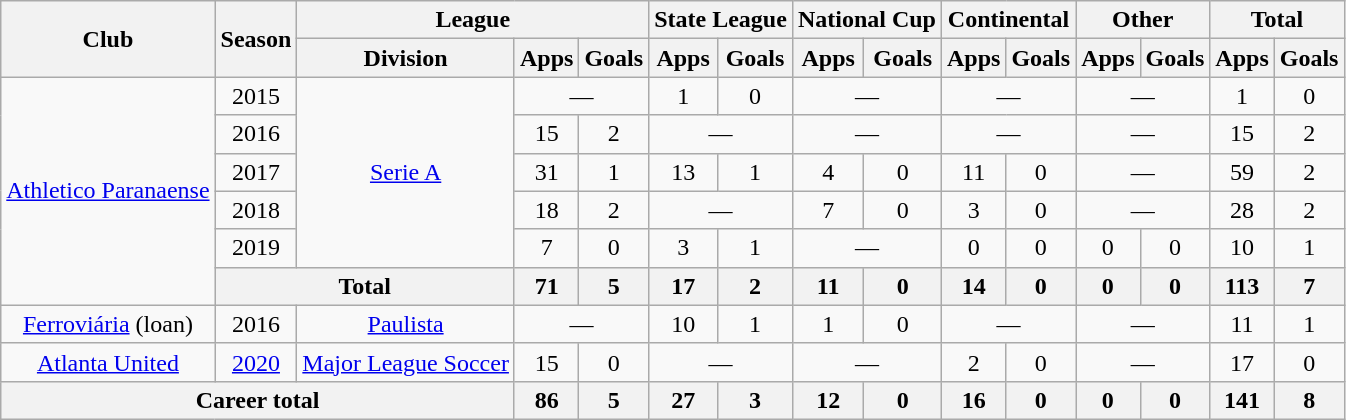<table class="wikitable" style="text-align:center">
<tr>
<th rowspan="2">Club</th>
<th rowspan="2">Season</th>
<th colspan="3">League</th>
<th colspan="2">State League</th>
<th colspan="2">National Cup</th>
<th colspan="2">Continental</th>
<th colspan="2">Other</th>
<th colspan="2">Total</th>
</tr>
<tr>
<th>Division</th>
<th>Apps</th>
<th>Goals</th>
<th>Apps</th>
<th>Goals</th>
<th>Apps</th>
<th>Goals</th>
<th>Apps</th>
<th>Goals</th>
<th>Apps</th>
<th>Goals</th>
<th>Apps</th>
<th>Goals</th>
</tr>
<tr>
<td rowspan="6"><a href='#'>Athletico Paranaense</a></td>
<td>2015</td>
<td rowspan="5"><a href='#'>Serie A</a></td>
<td colspan="2">—</td>
<td>1</td>
<td>0</td>
<td colspan="2">—</td>
<td colspan="2">—</td>
<td colspan="2">—</td>
<td>1</td>
<td>0</td>
</tr>
<tr>
<td>2016</td>
<td>15</td>
<td>2</td>
<td colspan="2">—</td>
<td colspan="2">—</td>
<td colspan="2">—</td>
<td colspan="2">—</td>
<td>15</td>
<td>2</td>
</tr>
<tr>
<td>2017</td>
<td>31</td>
<td>1</td>
<td>13</td>
<td>1</td>
<td>4</td>
<td>0</td>
<td>11</td>
<td>0</td>
<td colspan="2">—</td>
<td>59</td>
<td>2</td>
</tr>
<tr>
<td>2018</td>
<td>18</td>
<td>2</td>
<td colspan="2">—</td>
<td>7</td>
<td>0</td>
<td>3</td>
<td>0</td>
<td colspan="2">—</td>
<td>28</td>
<td>2</td>
</tr>
<tr>
<td>2019</td>
<td>7</td>
<td>0</td>
<td>3</td>
<td>1</td>
<td colspan="2">—</td>
<td>0</td>
<td>0</td>
<td>0</td>
<td>0</td>
<td>10</td>
<td>1</td>
</tr>
<tr>
<th colspan="2">Total</th>
<th>71</th>
<th>5</th>
<th>17</th>
<th>2</th>
<th>11</th>
<th>0</th>
<th>14</th>
<th>0</th>
<th>0</th>
<th>0</th>
<th>113</th>
<th>7</th>
</tr>
<tr>
<td><a href='#'>Ferroviária</a>  (loan)</td>
<td>2016</td>
<td><a href='#'>Paulista</a></td>
<td colspan="2">—</td>
<td>10</td>
<td>1</td>
<td>1</td>
<td>0</td>
<td colspan="2">—</td>
<td colspan="2">—</td>
<td>11</td>
<td>1</td>
</tr>
<tr>
<td><a href='#'>Atlanta United</a></td>
<td><a href='#'>2020</a></td>
<td><a href='#'>Major League Soccer</a></td>
<td>15</td>
<td>0</td>
<td colspan="2">—</td>
<td colspan="2">—</td>
<td>2</td>
<td>0</td>
<td colspan="2">—</td>
<td>17</td>
<td>0</td>
</tr>
<tr>
<th colspan="3">Career total</th>
<th>86</th>
<th>5</th>
<th>27</th>
<th>3</th>
<th>12</th>
<th>0</th>
<th>16</th>
<th>0</th>
<th>0</th>
<th>0</th>
<th>141</th>
<th>8</th>
</tr>
</table>
